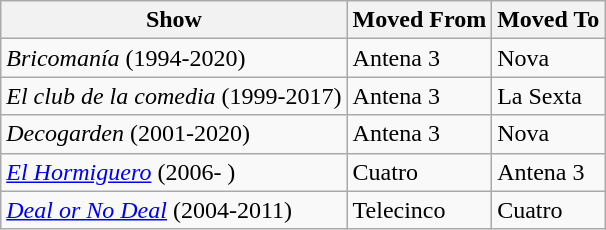<table class="wikitable sortable">
<tr ">
<th>Show</th>
<th>Moved From</th>
<th>Moved To</th>
</tr>
<tr>
<td><em>Bricomanía</em> (1994-2020)</td>
<td>Antena 3</td>
<td>Nova</td>
</tr>
<tr>
<td><em>El club de la comedia</em> (1999-2017)</td>
<td>Antena 3</td>
<td>La Sexta</td>
</tr>
<tr>
<td><em>Decogarden</em> (2001-2020)</td>
<td>Antena 3</td>
<td>Nova</td>
</tr>
<tr>
<td><em><a href='#'>El Hormiguero</a></em> (2006- )</td>
<td>Cuatro</td>
<td>Antena 3</td>
</tr>
<tr>
<td><em><a href='#'>Deal or No Deal</a></em> (2004-2011)</td>
<td>Telecinco</td>
<td>Cuatro</td>
</tr>
</table>
